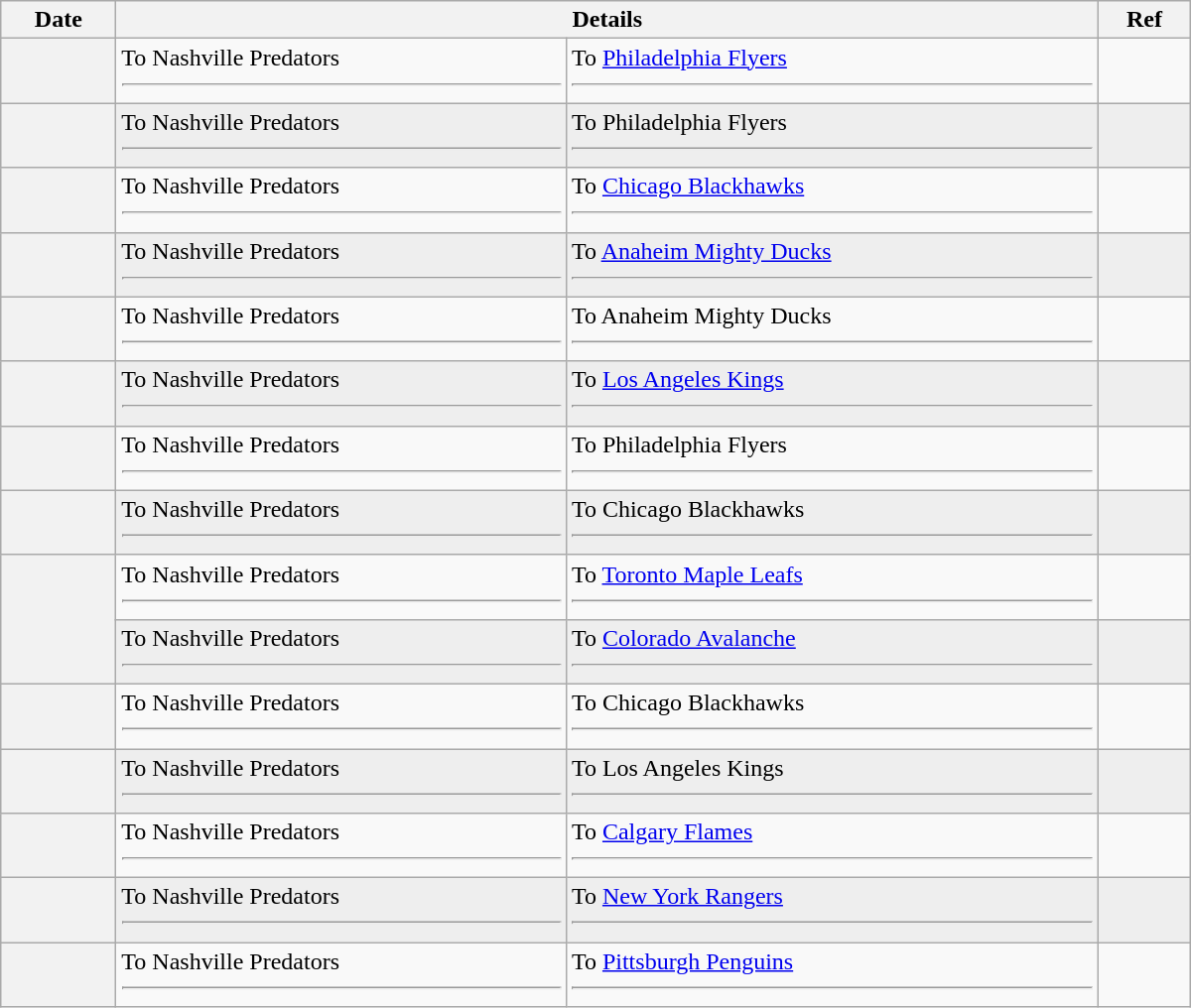<table class="wikitable plainrowheaders" style="width: 50em;">
<tr>
<th scope="col">Date</th>
<th scope="col" colspan="2">Details</th>
<th scope="col">Ref</th>
</tr>
<tr>
<th scope="row"></th>
<td valign="top">To Nashville Predators <hr></td>
<td valign="top">To <a href='#'>Philadelphia Flyers</a> <hr></td>
<td></td>
</tr>
<tr bgcolor="#eeeeee">
<th scope="row"></th>
<td valign="top">To Nashville Predators <hr></td>
<td valign="top">To Philadelphia Flyers <hr></td>
<td></td>
</tr>
<tr>
<th scope="row"></th>
<td valign="top">To Nashville Predators <hr></td>
<td valign="top">To <a href='#'>Chicago Blackhawks</a> <hr></td>
<td></td>
</tr>
<tr bgcolor="#eeeeee">
<th scope="row"></th>
<td valign="top">To Nashville Predators <hr></td>
<td valign="top">To <a href='#'>Anaheim Mighty Ducks</a> <hr></td>
<td></td>
</tr>
<tr>
<th scope="row"></th>
<td valign="top">To Nashville Predators <hr></td>
<td valign="top">To Anaheim Mighty Ducks <hr></td>
<td></td>
</tr>
<tr bgcolor="#eeeeee">
<th scope="row"></th>
<td valign="top">To Nashville Predators <hr></td>
<td valign="top">To <a href='#'>Los Angeles Kings</a> <hr></td>
<td></td>
</tr>
<tr>
<th scope="row"></th>
<td valign="top">To Nashville Predators <hr></td>
<td valign="top">To Philadelphia Flyers <hr></td>
<td></td>
</tr>
<tr bgcolor="#eeeeee">
<th scope="row"></th>
<td valign="top">To Nashville Predators <hr></td>
<td valign="top">To Chicago Blackhawks <hr></td>
<td></td>
</tr>
<tr>
<th scope="row" rowspan=2></th>
<td valign="top">To Nashville Predators <hr></td>
<td valign="top">To <a href='#'>Toronto Maple Leafs</a> <hr></td>
<td></td>
</tr>
<tr bgcolor="#eeeeee">
<td valign="top">To Nashville Predators <hr></td>
<td valign="top">To <a href='#'>Colorado Avalanche</a> <hr></td>
<td></td>
</tr>
<tr>
<th scope="row"></th>
<td valign="top">To Nashville Predators <hr></td>
<td valign="top">To Chicago Blackhawks <hr></td>
<td></td>
</tr>
<tr bgcolor="#eeeeee">
<th scope="row"></th>
<td valign="top">To Nashville Predators <hr></td>
<td valign="top">To Los Angeles Kings <hr></td>
<td></td>
</tr>
<tr>
<th scope="row"></th>
<td valign="top">To Nashville Predators <hr></td>
<td valign="top">To <a href='#'>Calgary Flames</a> <hr></td>
<td></td>
</tr>
<tr bgcolor="#eeeeee">
<th scope="row"></th>
<td valign="top">To Nashville Predators <hr></td>
<td valign="top">To <a href='#'>New York Rangers</a> <hr></td>
<td></td>
</tr>
<tr>
<th scope="row"></th>
<td valign="top">To Nashville Predators <hr></td>
<td valign="top">To <a href='#'>Pittsburgh Penguins</a> <hr></td>
<td></td>
</tr>
</table>
